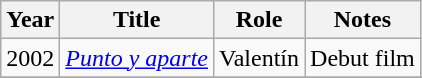<table class="wikitable sortable">
<tr>
<th>Year</th>
<th>Title</th>
<th>Role</th>
<th class="unsortable">Notes</th>
</tr>
<tr>
<td>2002</td>
<td><em><a href='#'>Punto y aparte</a></em></td>
<td>Valentín</td>
<td>Debut film</td>
</tr>
<tr>
</tr>
</table>
